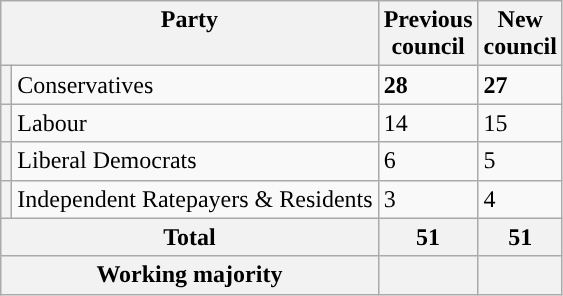<table class="wikitable">
<tr>
<th valign=top colspan="2" style="width: 230px">Party</th>
<th valign=top style="width: 30px">Previous council</th>
<th valign=top style="width: 30px">New council</th>
</tr>
<tr>
<th style="background-color: "></th>
<td>Conservatives</td>
<td><strong>28</strong></td>
<td><strong>27</strong></td>
</tr>
<tr>
<th style="background-color: "></th>
<td>Labour</td>
<td>14</td>
<td>15</td>
</tr>
<tr>
<th style="background-color: "></th>
<td>Liberal Democrats</td>
<td>6</td>
<td>5</td>
</tr>
<tr>
<th style="background-color: "></th>
<td>Independent Ratepayers & Residents</td>
<td>3</td>
<td>4</td>
</tr>
<tr>
<th colspan=2>Total</th>
<th style="text-align: center">51</th>
<th colspan=3>51</th>
</tr>
<tr>
<th colspan=2>Working majority</th>
<th></th>
<th></th>
</tr>
</table>
